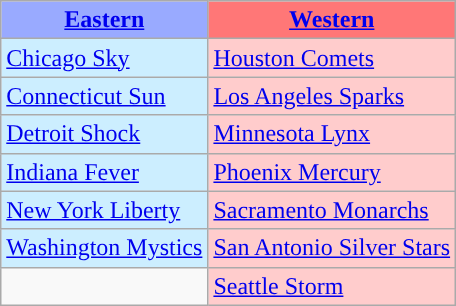<table class="wikitable">
<tr>
<th style="background-color: #9AF;"><a href='#'>Eastern</a></th>
<th style="background-color: #F77;"><a href='#'>Western</a></th>
</tr>
<tr>
<td style="background-color: #CEF;"><a href='#'>Chicago Sky</a></td>
<td style="background-color: #FCC;"><a href='#'>Houston Comets</a></td>
</tr>
<tr>
<td style="background-color: #CEF;"><a href='#'>Connecticut Sun</a></td>
<td style="background-color: #FCC;"><a href='#'>Los Angeles Sparks</a></td>
</tr>
<tr>
<td style="background-color: #CEF;"><a href='#'>Detroit Shock</a></td>
<td style="background-color: #FCC;"><a href='#'>Minnesota Lynx</a></td>
</tr>
<tr>
<td style="background-color: #CEF;"><a href='#'>Indiana Fever</a></td>
<td style="background-color: #FCC;"><a href='#'>Phoenix Mercury</a></td>
</tr>
<tr>
<td style="background-color: #CEF;"><a href='#'>New York Liberty</a></td>
<td style="background-color: #FCC;"><a href='#'>Sacramento Monarchs</a></td>
</tr>
<tr>
<td style="background-color: #CEF;"><a href='#'>Washington Mystics</a></td>
<td style="background-color: #FCC;"><a href='#'>San Antonio Silver Stars</a></td>
</tr>
<tr>
<td></td>
<td style="background-color: #FCC;"><a href='#'>Seattle Storm</a></td>
</tr>
</table>
